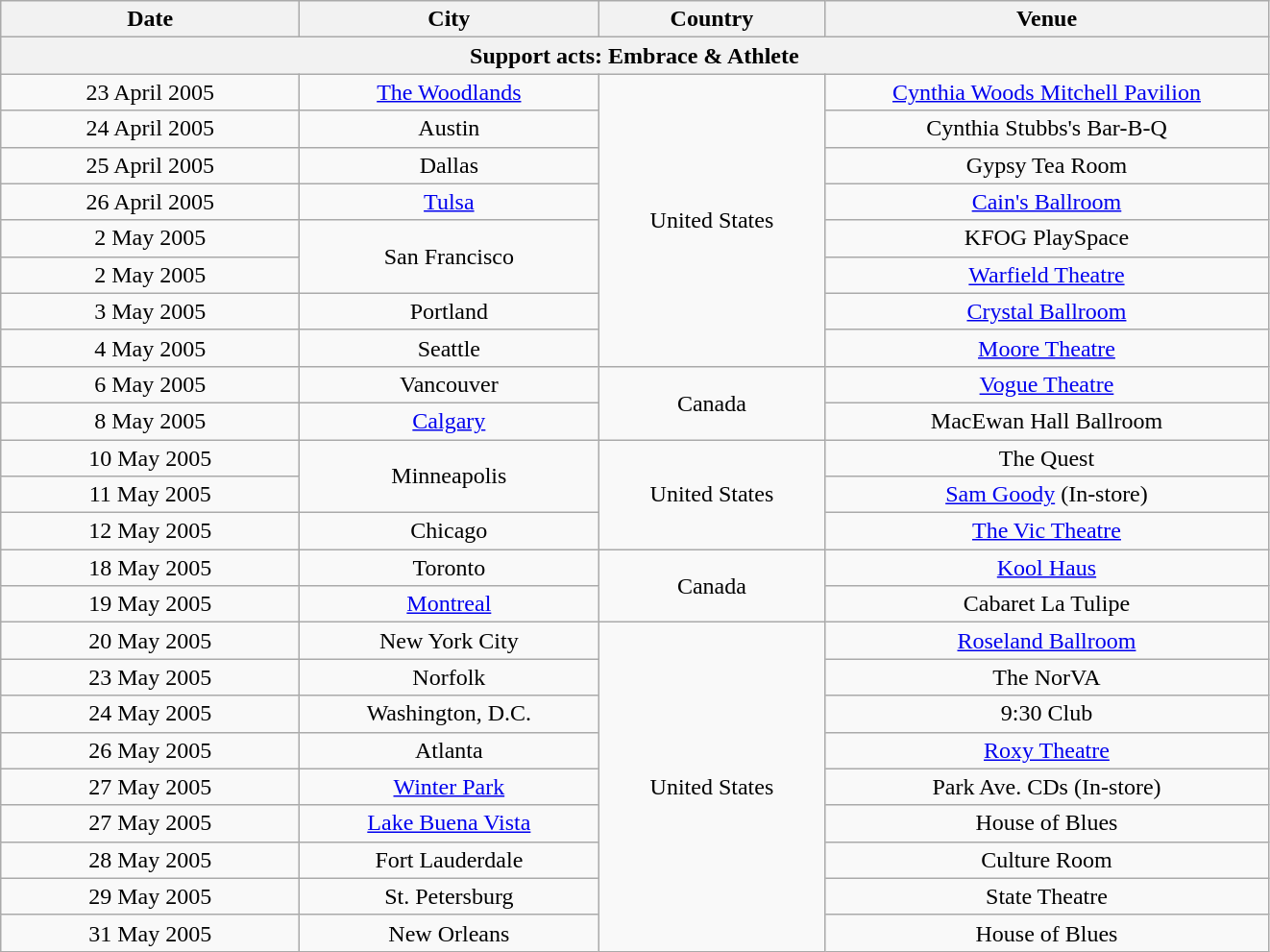<table class="wikitable" style="text-align:center;">
<tr>
<th width="200">Date</th>
<th width="200">City</th>
<th width="150">Country</th>
<th width="300">Venue</th>
</tr>
<tr>
<th colspan="4">Support acts: Embrace & Athlete</th>
</tr>
<tr>
<td>23 April 2005</td>
<td><a href='#'>The Woodlands</a></td>
<td rowspan="8">United States</td>
<td><a href='#'>Cynthia Woods Mitchell Pavilion</a></td>
</tr>
<tr>
<td>24 April 2005</td>
<td>Austin</td>
<td>Cynthia Stubbs's Bar-B-Q</td>
</tr>
<tr>
<td>25 April 2005</td>
<td>Dallas</td>
<td>Gypsy Tea Room</td>
</tr>
<tr>
<td>26 April 2005</td>
<td><a href='#'>Tulsa</a></td>
<td><a href='#'>Cain's Ballroom</a></td>
</tr>
<tr>
<td>2 May 2005</td>
<td rowspan="2">San Francisco</td>
<td>KFOG PlaySpace</td>
</tr>
<tr>
<td>2 May 2005</td>
<td><a href='#'>Warfield Theatre</a></td>
</tr>
<tr>
<td>3 May 2005</td>
<td>Portland</td>
<td><a href='#'>Crystal Ballroom</a></td>
</tr>
<tr>
<td>4 May 2005</td>
<td>Seattle</td>
<td><a href='#'>Moore Theatre</a></td>
</tr>
<tr>
<td>6 May 2005</td>
<td>Vancouver</td>
<td rowspan="2">Canada</td>
<td><a href='#'>Vogue Theatre</a></td>
</tr>
<tr>
<td>8 May 2005</td>
<td><a href='#'>Calgary</a></td>
<td>MacEwan Hall Ballroom</td>
</tr>
<tr>
<td>10 May 2005</td>
<td rowspan="2">Minneapolis</td>
<td rowspan="3">United States</td>
<td>The Quest</td>
</tr>
<tr>
<td>11 May 2005</td>
<td><a href='#'>Sam Goody</a> (In-store)</td>
</tr>
<tr>
<td>12 May 2005</td>
<td>Chicago</td>
<td><a href='#'>The Vic Theatre</a></td>
</tr>
<tr>
<td>18 May 2005</td>
<td>Toronto</td>
<td rowspan="2">Canada</td>
<td><a href='#'>Kool Haus</a></td>
</tr>
<tr>
<td>19 May 2005</td>
<td><a href='#'>Montreal</a></td>
<td>Cabaret La Tulipe</td>
</tr>
<tr>
<td>20 May 2005</td>
<td>New York City</td>
<td rowspan="9">United States</td>
<td><a href='#'>Roseland Ballroom</a></td>
</tr>
<tr>
<td>23 May 2005</td>
<td>Norfolk</td>
<td>The NorVA</td>
</tr>
<tr>
<td>24 May 2005</td>
<td>Washington, D.C.</td>
<td>9:30 Club</td>
</tr>
<tr>
<td>26 May 2005</td>
<td>Atlanta</td>
<td><a href='#'>Roxy Theatre</a></td>
</tr>
<tr>
<td>27 May 2005</td>
<td><a href='#'>Winter Park</a></td>
<td>Park Ave. CDs (In-store)</td>
</tr>
<tr>
<td>27 May 2005</td>
<td><a href='#'>Lake Buena Vista</a></td>
<td>House of Blues</td>
</tr>
<tr>
<td>28 May 2005</td>
<td>Fort Lauderdale</td>
<td>Culture Room</td>
</tr>
<tr>
<td>29 May 2005</td>
<td>St. Petersburg</td>
<td>State Theatre</td>
</tr>
<tr>
<td>31 May 2005</td>
<td>New Orleans</td>
<td>House of Blues</td>
</tr>
</table>
